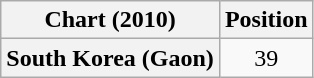<table class="wikitable plainrowheaders" style="text-align:center">
<tr>
<th scope="col">Chart (2010)</th>
<th scope="col">Position</th>
</tr>
<tr>
<th scope="row">South Korea (Gaon)</th>
<td>39</td>
</tr>
</table>
